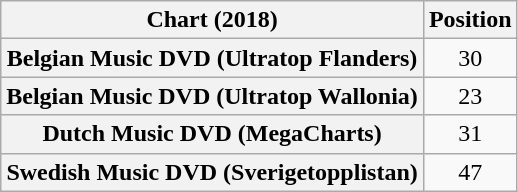<table class="wikitable sortable plainrowheaders" style="text-align:center">
<tr>
<th>Chart (2018)</th>
<th>Position</th>
</tr>
<tr>
<th scope="row">Belgian Music DVD (Ultratop Flanders)</th>
<td>30</td>
</tr>
<tr>
<th scope="row">Belgian Music DVD (Ultratop Wallonia)</th>
<td>23</td>
</tr>
<tr>
<th scope="row">Dutch Music DVD (MegaCharts)</th>
<td>31</td>
</tr>
<tr>
<th scope="row">Swedish Music DVD (Sverigetopplistan)</th>
<td>47</td>
</tr>
</table>
